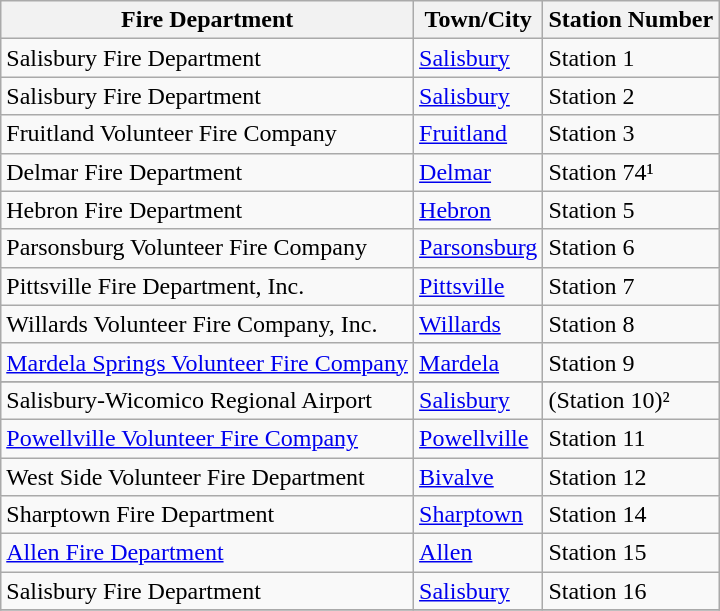<table class="wikitable">
<tr>
<th>Fire Department</th>
<th>Town/City</th>
<th>Station Number</th>
</tr>
<tr>
<td>Salisbury Fire Department</td>
<td><a href='#'>Salisbury</a></td>
<td>Station 1</td>
</tr>
<tr>
<td>Salisbury Fire Department</td>
<td><a href='#'>Salisbury</a></td>
<td>Station 2</td>
</tr>
<tr>
<td>Fruitland Volunteer Fire Company</td>
<td><a href='#'>Fruitland</a></td>
<td>Station 3</td>
</tr>
<tr>
<td>Delmar Fire Department</td>
<td><a href='#'>Delmar</a></td>
<td>Station 74¹</td>
</tr>
<tr>
<td>Hebron Fire Department</td>
<td><a href='#'>Hebron</a></td>
<td>Station 5</td>
</tr>
<tr>
<td>Parsonsburg Volunteer Fire Company</td>
<td><a href='#'>Parsonsburg</a></td>
<td>Station 6</td>
</tr>
<tr>
<td>Pittsville Fire Department, Inc.</td>
<td><a href='#'>Pittsville</a></td>
<td>Station 7</td>
</tr>
<tr>
<td>Willards Volunteer Fire Company, Inc.</td>
<td><a href='#'>Willards</a></td>
<td>Station 8</td>
</tr>
<tr>
<td><a href='#'>Mardela Springs Volunteer Fire Company</a></td>
<td><a href='#'>Mardela</a></td>
<td>Station 9</td>
</tr>
<tr>
</tr>
<tr>
<td>Salisbury-Wicomico Regional Airport</td>
<td><a href='#'>Salisbury</a></td>
<td>(Station 10)²</td>
</tr>
<tr>
<td><a href='#'>Powellville Volunteer Fire Company</a></td>
<td><a href='#'>Powellville</a></td>
<td>Station 11</td>
</tr>
<tr>
<td>West Side Volunteer Fire Department</td>
<td><a href='#'>Bivalve</a></td>
<td>Station 12</td>
</tr>
<tr>
<td>Sharptown Fire Department</td>
<td><a href='#'>Sharptown</a></td>
<td>Station 14</td>
</tr>
<tr>
<td><a href='#'>Allen Fire Department</a></td>
<td><a href='#'>Allen</a></td>
<td>Station 15</td>
</tr>
<tr>
<td>Salisbury Fire Department</td>
<td><a href='#'>Salisbury</a></td>
<td>Station 16</td>
</tr>
<tr>
</tr>
</table>
